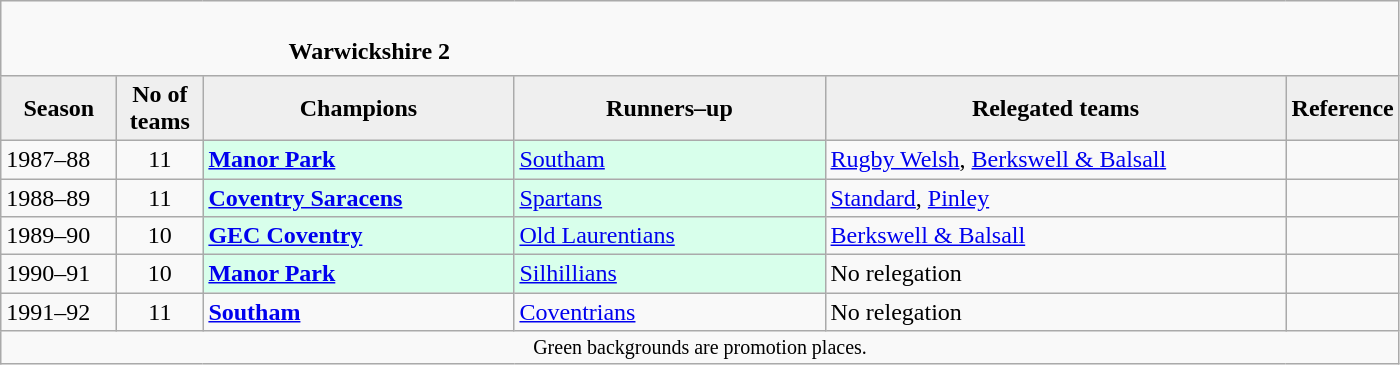<table class="wikitable" style="text-align: left;">
<tr>
<td colspan="11" cellpadding="0" cellspacing="0"><br><table border="0" style="width:100%;" cellpadding="0" cellspacing="0">
<tr>
<td style="width:20%; border:0;"></td>
<td style="border:0;"><strong>Warwickshire 2</strong></td>
<td style="width:20%; border:0;"></td>
</tr>
</table>
</td>
</tr>
<tr>
<th style="background:#efefef; width:70px;">Season</th>
<th style="background:#efefef; width:50px;">No of teams</th>
<th style="background:#efefef; width:200px;">Champions</th>
<th style="background:#efefef; width:200px;">Runners–up</th>
<th style="background:#efefef; width:300px;">Relegated teams</th>
<th style="background:#efefef; width:50px;">Reference</th>
</tr>
<tr align=left>
<td>1987–88</td>
<td style="text-align: center;">11</td>
<td style="background:#d8ffeb;"><strong><a href='#'>Manor Park</a></strong></td>
<td style="background:#d8ffeb;"><a href='#'>Southam</a></td>
<td><a href='#'>Rugby Welsh</a>, <a href='#'>Berkswell & Balsall</a></td>
<td></td>
</tr>
<tr>
<td>1988–89</td>
<td style="text-align: center;">11</td>
<td style="background:#d8ffeb;"><strong><a href='#'>Coventry Saracens</a></strong></td>
<td style="background:#d8ffeb;"><a href='#'>Spartans</a></td>
<td><a href='#'>Standard</a>, <a href='#'>Pinley</a></td>
<td></td>
</tr>
<tr>
<td>1989–90</td>
<td style="text-align: center;">10</td>
<td style="background:#d8ffeb;"><strong><a href='#'>GEC Coventry</a></strong></td>
<td style="background:#d8ffeb;"><a href='#'>Old Laurentians</a></td>
<td><a href='#'>Berkswell & Balsall</a></td>
<td></td>
</tr>
<tr>
<td>1990–91</td>
<td style="text-align: center;">10</td>
<td style="background:#d8ffeb;"><strong><a href='#'>Manor Park</a></strong></td>
<td style="background:#d8ffeb;"><a href='#'>Silhillians</a></td>
<td>No relegation</td>
<td></td>
</tr>
<tr>
<td>1991–92</td>
<td style="text-align: center;">11</td>
<td><strong><a href='#'>Southam</a></strong></td>
<td><a href='#'>Coventrians</a></td>
<td>No relegation</td>
<td></td>
</tr>
<tr>
<td colspan="15"  style="border:0; font-size:smaller; text-align:center;">Green backgrounds are promotion places.</td>
</tr>
</table>
